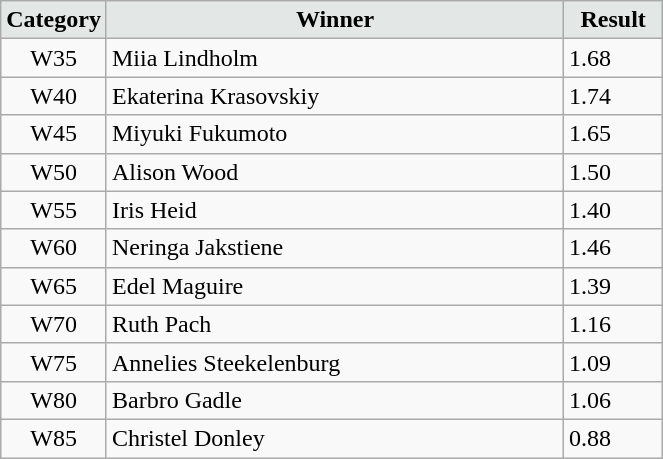<table class="wikitable" width=35%>
<tr>
<td width=15% align="center" bgcolor=#E3E7E6><strong>Category</strong></td>
<td align="center" bgcolor=#E3E7E6> <strong>Winner</strong></td>
<td width=15% align="center" bgcolor=#E3E7E6><strong>Result</strong></td>
</tr>
<tr>
<td align="center">W35</td>
<td> Miia Lindholm</td>
<td>1.68</td>
</tr>
<tr>
<td align="center">W40</td>
<td> Ekaterina Krasovskiy</td>
<td>1.74</td>
</tr>
<tr>
<td align="center">W45</td>
<td> Miyuki Fukumoto</td>
<td>1.65</td>
</tr>
<tr>
<td align="center">W50</td>
<td> Alison Wood</td>
<td>1.50</td>
</tr>
<tr>
<td align="center">W55</td>
<td> Iris Heid</td>
<td>1.40</td>
</tr>
<tr>
<td align="center">W60</td>
<td> Neringa Jakstiene</td>
<td>1.46</td>
</tr>
<tr>
<td align="center">W65</td>
<td> Edel Maguire</td>
<td>1.39</td>
</tr>
<tr>
<td align="center">W70</td>
<td> Ruth Pach</td>
<td>1.16</td>
</tr>
<tr>
<td align="center">W75</td>
<td> Annelies Steekelenburg</td>
<td>1.09</td>
</tr>
<tr>
<td align="center">W80</td>
<td> Barbro Gadle</td>
<td>1.06</td>
</tr>
<tr>
<td align="center">W85</td>
<td> Christel Donley</td>
<td>0.88</td>
</tr>
</table>
